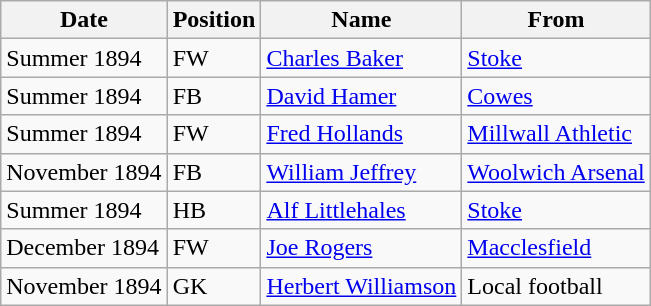<table class="wikitable">
<tr>
<th>Date</th>
<th>Position</th>
<th>Name</th>
<th>From</th>
</tr>
<tr>
<td>Summer 1894</td>
<td>FW</td>
<td><a href='#'>Charles Baker</a></td>
<td><a href='#'>Stoke</a></td>
</tr>
<tr>
<td>Summer 1894</td>
<td>FB</td>
<td><a href='#'>David Hamer</a></td>
<td><a href='#'>Cowes</a></td>
</tr>
<tr>
<td>Summer 1894</td>
<td>FW</td>
<td><a href='#'>Fred Hollands</a></td>
<td><a href='#'>Millwall Athletic</a></td>
</tr>
<tr>
<td>November 1894</td>
<td>FB</td>
<td><a href='#'>William Jeffrey</a></td>
<td><a href='#'>Woolwich Arsenal</a></td>
</tr>
<tr>
<td>Summer 1894</td>
<td>HB</td>
<td><a href='#'>Alf Littlehales</a></td>
<td><a href='#'>Stoke</a></td>
</tr>
<tr>
<td>December 1894</td>
<td>FW</td>
<td><a href='#'>Joe Rogers</a></td>
<td><a href='#'>Macclesfield</a></td>
</tr>
<tr>
<td>November 1894</td>
<td>GK</td>
<td><a href='#'>Herbert Williamson</a></td>
<td>Local football</td>
</tr>
</table>
